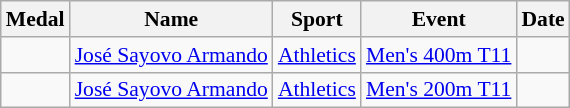<table class="wikitable sortable" style="font-size: 90%">
<tr>
<th>Medal</th>
<th>Name</th>
<th>Sport</th>
<th>Event</th>
<th>Date</th>
</tr>
<tr>
<td></td>
<td><a href='#'>José Sayovo Armando</a></td>
<td><a href='#'>Athletics</a></td>
<td><a href='#'>Men's 400m T11</a></td>
<td></td>
</tr>
<tr>
<td></td>
<td><a href='#'>José Sayovo Armando</a></td>
<td><a href='#'>Athletics</a></td>
<td><a href='#'>Men's 200m T11</a></td>
<td></td>
</tr>
</table>
